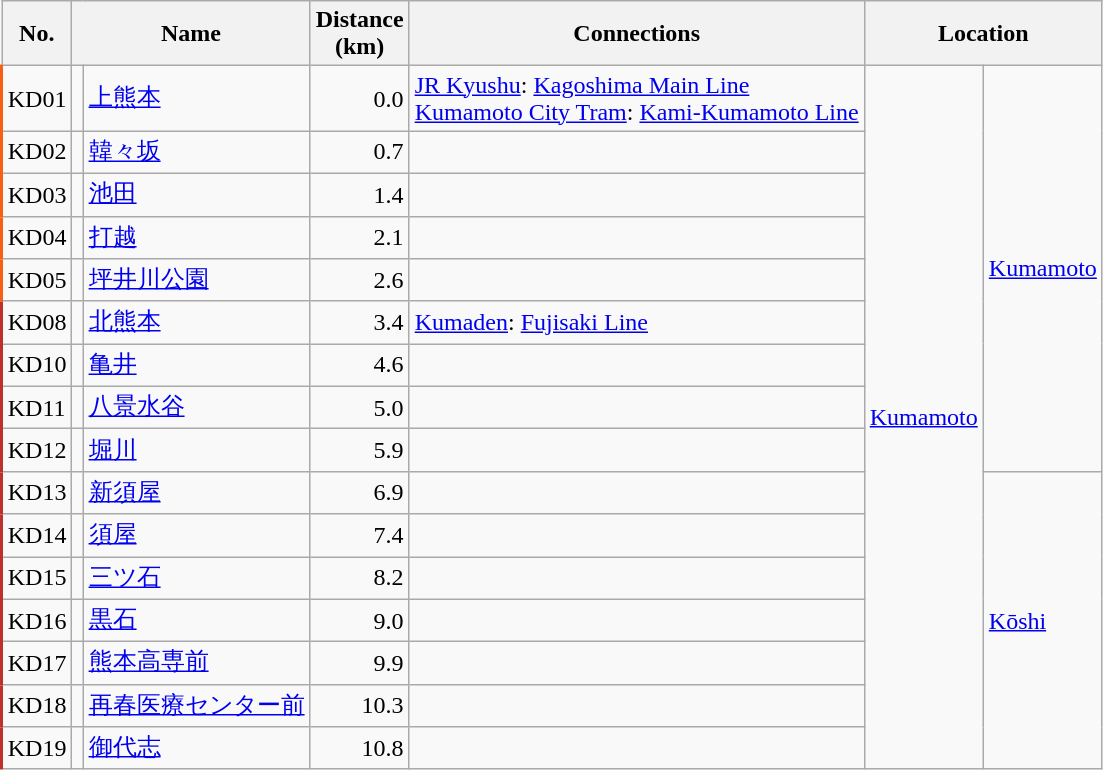<table class="wikitable" rules="all">
<tr>
<th>No.</th>
<th colspan="2">Name</th>
<th style="width:3em;">Distance (km)</th>
<th>Connections</th>
<th colspan="2">Location</th>
</tr>
<tr>
<td style="border-left:2px solid #f76011;">KD01</td>
<td></td>
<td><a href='#'>上熊本</a></td>
<td style="text-align:right;">0.0</td>
<td><a href='#'>JR Kyushu</a>: <a href='#'>Kagoshima Main Line</a><br><a href='#'>Kumamoto City Tram</a>: <a href='#'>Kami-Kumamoto Line</a></td>
<td rowspan="16" style="text-align:center; width:1.5em;"><a href='#'>Kumamoto</a></td>
<td rowspan="9"><a href='#'>Kumamoto</a></td>
</tr>
<tr>
<td style="border-left:2px solid #f76011;">KD02</td>
<td></td>
<td><a href='#'>韓々坂</a></td>
<td style="text-align:right;">0.7</td>
<td> </td>
</tr>
<tr>
<td style="border-left:2px solid #f76011;">KD03</td>
<td></td>
<td><a href='#'>池田</a></td>
<td style="text-align:right;">1.4</td>
<td> </td>
</tr>
<tr>
<td style="border-left:2px solid #f76011;">KD04</td>
<td></td>
<td><a href='#'>打越</a></td>
<td style="text-align:right;">2.1</td>
<td> </td>
</tr>
<tr>
<td style="border-left:2px solid #f76011;">KD05</td>
<td></td>
<td><a href='#'>坪井川公園</a></td>
<td style="text-align:right;">2.6</td>
<td> </td>
</tr>
<tr>
<td style="border-left:2px solid #be302c;">KD08</td>
<td></td>
<td><a href='#'>北熊本</a></td>
<td style="text-align:right;">3.4</td>
<td><a href='#'>Kumaden</a>: <a href='#'>Fujisaki Line</a></td>
</tr>
<tr>
<td style="border-left:2px solid #be302c;">KD10</td>
<td></td>
<td><a href='#'>亀井</a></td>
<td style="text-align:right;">4.6</td>
<td> </td>
</tr>
<tr>
<td style="border-left:2px solid #be302c;">KD11</td>
<td></td>
<td><a href='#'>八景水谷</a></td>
<td style="text-align:right;">5.0</td>
<td> </td>
</tr>
<tr>
<td style="border-left:2px solid #be302c;">KD12</td>
<td></td>
<td><a href='#'>堀川</a></td>
<td style="text-align:right;">5.9</td>
<td> </td>
</tr>
<tr>
<td style="border-left:2px solid #be302c;">KD13</td>
<td></td>
<td><a href='#'>新須屋</a></td>
<td style="text-align:right;">6.9</td>
<td> </td>
<td rowspan="7"><a href='#'>Kōshi</a></td>
</tr>
<tr>
<td style="border-left:2px solid #be302c;">KD14</td>
<td></td>
<td><a href='#'>須屋</a></td>
<td style="text-align:right;">7.4</td>
<td> </td>
</tr>
<tr>
<td style="border-left:2px solid #be302c;">KD15</td>
<td></td>
<td><a href='#'>三ツ石</a></td>
<td style="text-align:right;">8.2</td>
<td> </td>
</tr>
<tr>
<td style="border-left:2px solid #be302c;">KD16</td>
<td></td>
<td><a href='#'>黒石</a></td>
<td style="text-align:right;">9.0</td>
<td> </td>
</tr>
<tr>
<td style="border-left:2px solid #be302c;">KD17</td>
<td></td>
<td><a href='#'>熊本高専前</a></td>
<td style="text-align:right;">9.9</td>
<td> </td>
</tr>
<tr>
<td style="border-left:2px solid #be302c;">KD18</td>
<td></td>
<td><a href='#'>再春医療センター前</a></td>
<td style="text-align:right;">10.3</td>
<td> </td>
</tr>
<tr>
<td style="border-left:2px solid #be302c;">KD19</td>
<td></td>
<td><a href='#'>御代志</a></td>
<td style="text-align:right;">10.8</td>
<td> </td>
</tr>
</table>
